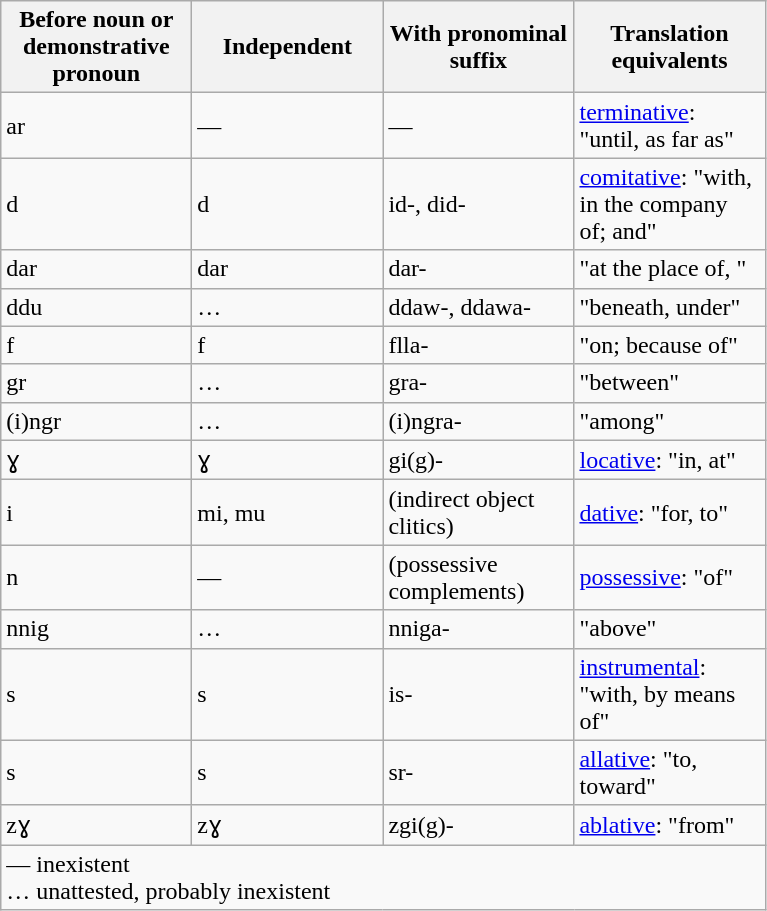<table class="wikitable" border="1">
<tr>
<th width="120">Before noun or demonstrative pronoun</th>
<th width="120">Independent</th>
<th width="120">With pronominal suffix</th>
<th width="120">Translation equivalents</th>
</tr>
<tr>
<td>ar</td>
<td>—</td>
<td>—</td>
<td><a href='#'>terminative</a>: "until, as far as"</td>
</tr>
<tr>
<td>d</td>
<td>d</td>
<td>id-, did-</td>
<td><a href='#'>comitative</a>: "with, in the company of; and"</td>
</tr>
<tr>
<td>dar</td>
<td>dar</td>
<td>dar-</td>
<td>"at the place of, "</td>
</tr>
<tr>
<td>ddu</td>
<td>…</td>
<td>ddaw-, ddawa-</td>
<td>"beneath, under"</td>
</tr>
<tr>
<td>f</td>
<td>f</td>
<td>flla-</td>
<td>"on; because of"</td>
</tr>
<tr>
<td>gr</td>
<td>…</td>
<td>gra-</td>
<td>"between"</td>
</tr>
<tr>
<td>(i)ngr</td>
<td>…</td>
<td>(i)ngra-</td>
<td>"among"</td>
</tr>
<tr>
<td>ɣ</td>
<td>ɣ</td>
<td>gi(g)-</td>
<td><a href='#'>locative</a>: "in, at"</td>
</tr>
<tr>
<td>i</td>
<td>mi, mu</td>
<td>(indirect object clitics)</td>
<td><a href='#'>dative</a>: "for, to"</td>
</tr>
<tr>
<td>n</td>
<td>—</td>
<td>(possessive complements)</td>
<td><a href='#'>possessive</a>: "of"</td>
</tr>
<tr>
<td>nnig</td>
<td>…</td>
<td>nniga-</td>
<td>"above"</td>
</tr>
<tr>
<td>s</td>
<td>s</td>
<td>is-</td>
<td><a href='#'>instrumental</a>: "with, by means of"</td>
</tr>
<tr>
<td>s</td>
<td>s</td>
<td>sr-</td>
<td><a href='#'>allative</a>: "to, toward"</td>
</tr>
<tr>
<td>zɣ</td>
<td>zɣ</td>
<td>zgi(g)-</td>
<td><a href='#'>ablative</a>: "from"</td>
</tr>
<tr>
<td colspan="4">— inexistent<br>… unattested, probably inexistent</td>
</tr>
</table>
